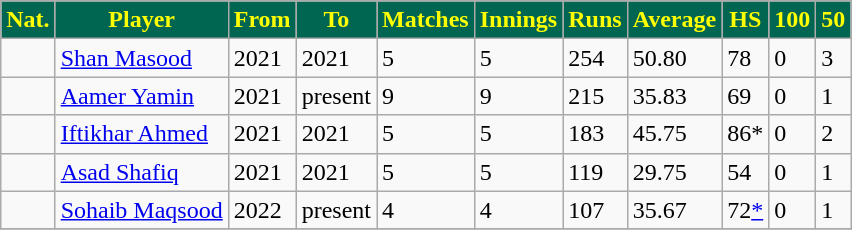<table class="wikitable sortable" style="font-size:100%">
<tr>
<th style="text-align:center; background:#006651; color:yellow;">Nat.</th>
<th style="text-align:center; background:#006651; color:yellow;">Player</th>
<th style="text-align:center; background:#006651; color:yellow;">From</th>
<th style="text-align:center; background:#006651; color:yellow;">To</th>
<th style="text-align:center; background:#006651; color:yellow;">Matches</th>
<th style="text-align:center; background:#006651; color:yellow;">Innings</th>
<th style="text-align:center; background:#006651; color:yellow;">Runs</th>
<th style="text-align:center; background:#006651; color:yellow;">Average</th>
<th style="text-align:center; background:#006651; color:yellow;">HS</th>
<th style="text-align:center; background:#006651; color:yellow;">100</th>
<th style="text-align:center; background:#006651; color:yellow;">50</th>
</tr>
<tr>
<td></td>
<td><a href='#'>Shan Masood</a></td>
<td>2021</td>
<td>2021</td>
<td>5</td>
<td>5</td>
<td>254</td>
<td>50.80</td>
<td>78</td>
<td>0</td>
<td>3</td>
</tr>
<tr>
<td></td>
<td><a href='#'>Aamer Yamin</a></td>
<td>2021</td>
<td>present</td>
<td>9</td>
<td>9</td>
<td>215</td>
<td>35.83</td>
<td>69</td>
<td>0</td>
<td>1</td>
</tr>
<tr>
<td></td>
<td><a href='#'>Iftikhar Ahmed</a></td>
<td>2021</td>
<td>2021</td>
<td>5</td>
<td>5</td>
<td>183</td>
<td>45.75</td>
<td>86*</td>
<td>0</td>
<td>2</td>
</tr>
<tr>
<td></td>
<td><a href='#'>Asad Shafiq</a></td>
<td>2021</td>
<td>2021</td>
<td>5</td>
<td>5</td>
<td>119</td>
<td>29.75</td>
<td>54</td>
<td>0</td>
<td>1</td>
</tr>
<tr>
<td></td>
<td><a href='#'>Sohaib Maqsood</a></td>
<td>2022</td>
<td>present</td>
<td>4</td>
<td>4</td>
<td>107</td>
<td>35.67</td>
<td>72<a href='#'>*</a></td>
<td>0</td>
<td>1</td>
</tr>
<tr>
</tr>
</table>
